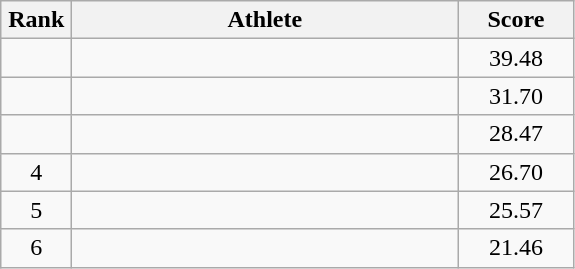<table class=wikitable style="text-align:center">
<tr>
<th width=40>Rank</th>
<th width=250>Athlete</th>
<th width=70>Score</th>
</tr>
<tr>
<td></td>
<td align=left></td>
<td>39.48</td>
</tr>
<tr>
<td></td>
<td align=left></td>
<td>31.70</td>
</tr>
<tr>
<td></td>
<td align=left></td>
<td>28.47</td>
</tr>
<tr>
<td>4</td>
<td align=left></td>
<td>26.70</td>
</tr>
<tr>
<td>5</td>
<td align=left></td>
<td>25.57</td>
</tr>
<tr>
<td>6</td>
<td align=left></td>
<td>21.46</td>
</tr>
</table>
